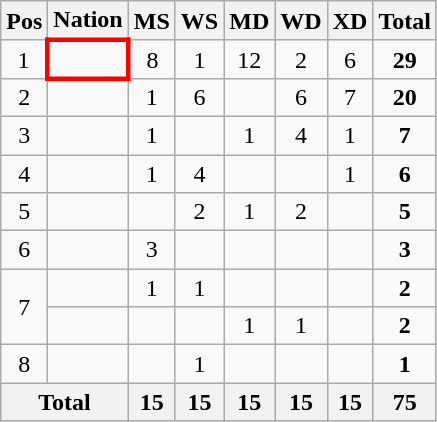<table class="wikitable" style="text-align:center">
<tr>
<th>Pos</th>
<th>Nation</th>
<th>MS</th>
<th>WS</th>
<th>MD</th>
<th>WD</th>
<th>XD</th>
<th>Total</th>
</tr>
<tr>
<td>1</td>
<td align=left style="border: 3px solid red"><strong></strong></td>
<td>8</td>
<td>1</td>
<td>12</td>
<td>2</td>
<td>6</td>
<td><strong>29</strong></td>
</tr>
<tr>
<td>2</td>
<td align=left></td>
<td>1</td>
<td>6</td>
<td></td>
<td>6</td>
<td>7</td>
<td><strong>20</strong></td>
</tr>
<tr>
<td>3</td>
<td align=left></td>
<td>1</td>
<td></td>
<td>1</td>
<td>4</td>
<td>1</td>
<td><strong>7</strong></td>
</tr>
<tr>
<td>4</td>
<td align=left></td>
<td>1</td>
<td>4</td>
<td></td>
<td></td>
<td>1</td>
<td><strong>6</strong></td>
</tr>
<tr>
<td>5</td>
<td align=left></td>
<td></td>
<td>2</td>
<td>1</td>
<td>2</td>
<td></td>
<td><strong>5</strong></td>
</tr>
<tr>
<td>6</td>
<td align=left></td>
<td>3</td>
<td></td>
<td></td>
<td></td>
<td></td>
<td><strong>3</strong></td>
</tr>
<tr>
<td rowspan=2>7</td>
<td align=left></td>
<td>1</td>
<td>1</td>
<td></td>
<td></td>
<td></td>
<td><strong>2</strong></td>
</tr>
<tr>
<td align=left></td>
<td></td>
<td></td>
<td>1</td>
<td>1</td>
<td></td>
<td><strong>2</strong></td>
</tr>
<tr>
<td>8</td>
<td align=left></td>
<td></td>
<td>1</td>
<td></td>
<td></td>
<td></td>
<td><strong>1</strong></td>
</tr>
<tr>
<th colspan=2>Total</th>
<th>15</th>
<th>15</th>
<th>15</th>
<th>15</th>
<th>15</th>
<th><strong>75</strong></th>
</tr>
</table>
